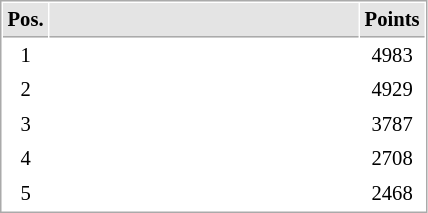<table cellspacing="1" cellpadding="3" style="border:1px solid #aaa; font-size:86%;">
<tr style="background:#e4e4e4;">
<th style="border-bottom:1px solid #aaa; width:10px;">Pos.</th>
<th style="border-bottom:1px solid #aaa; width:200px;"></th>
<th style="border-bottom:1px solid #aaa; width:20px;">Points</th>
</tr>
<tr>
<td align=center>1</td>
<td></td>
<td align=center>4983</td>
</tr>
<tr>
<td align=center>2</td>
<td></td>
<td align=center>4929</td>
</tr>
<tr>
<td align=center>3</td>
<td></td>
<td align=center>3787</td>
</tr>
<tr>
<td align=center>4</td>
<td></td>
<td align=center>2708</td>
</tr>
<tr>
<td align=center>5</td>
<td></td>
<td align=center>2468</td>
</tr>
</table>
